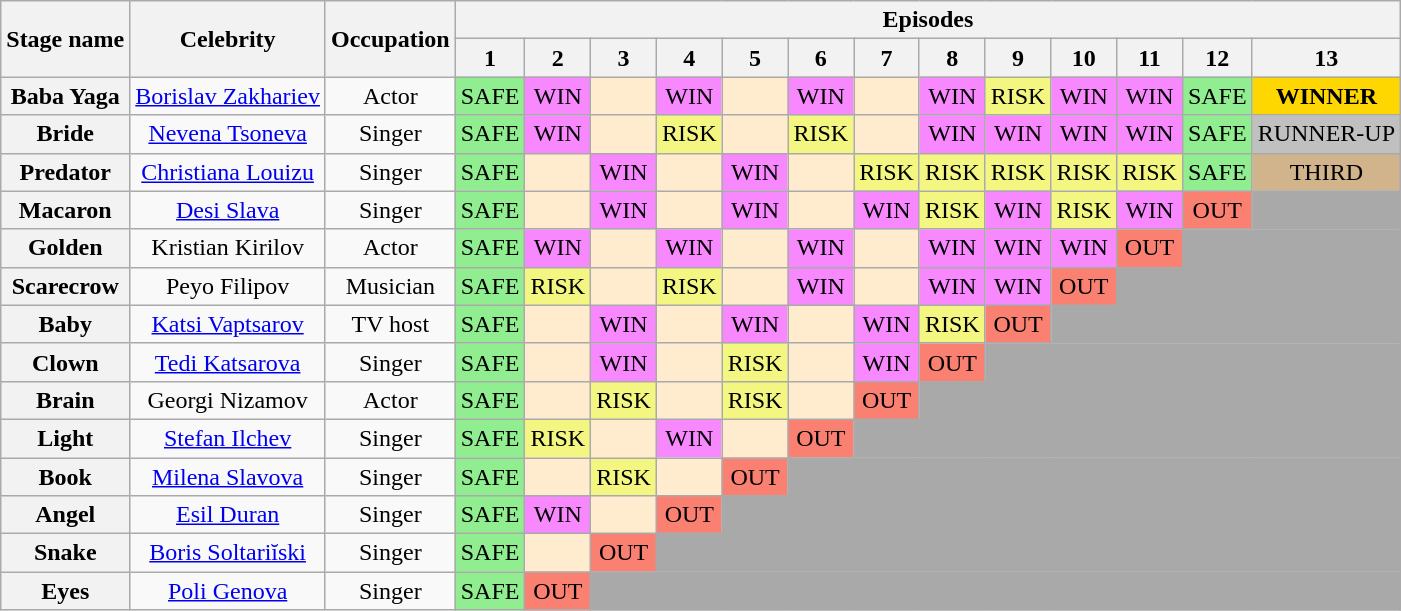<table class="wikitable" style="text-align:center; ">
<tr>
<th rowspan=2>Stage name</th>
<th rowspan=2>Celebrity</th>
<th rowspan=2>Occupation</th>
<th colspan="13">Episodes</th>
</tr>
<tr>
<th rowspan="1">1</th>
<th rowspan="1">2</th>
<th rowspan="1">3</th>
<th rowspan="1">4</th>
<th rowspan="1">5</th>
<th rowspan="1">6</th>
<th rowspan="1">7</th>
<th rowspan="1">8</th>
<th rowspan="1">9</th>
<th rowspan="1">10</th>
<th rowspan="1">11</th>
<th rowspan="1">12</th>
<th rowspan="1">13</th>
</tr>
<tr>
<th>Baba Yaga</th>
<td><a href='#'>Borislav Zakhariev</a></td>
<td>Actor</td>
<td bgcolor="lightgreen">SAFE</td>
<td bgcolor="#F888FD">WIN</td>
<td bgcolor="#FFEBCD"></td>
<td bgcolor="#F888FD">WIN</td>
<td bgcolor="#FFEBCD"></td>
<td bgcolor="#F888FD">WIN</td>
<td bgcolor="#FFEBCD"></td>
<td bgcolor="#F888FD">WIN</td>
<td bgcolor="#F3F781">RISK</td>
<td bgcolor="#F888FD">WIN</td>
<td bgcolor="#F888FD">WIN</td>
<td bgcolor="lightgreen">SAFE</td>
<td bgcolor=gold><strong>WINNER</strong></td>
</tr>
<tr>
<th>Bride</th>
<td><a href='#'>Nevena Tsoneva</a></td>
<td>Singer</td>
<td bgcolor="lightgreen">SAFE</td>
<td bgcolor="#F888FD">WIN</td>
<td bgcolor="#FFEBCD"></td>
<td bgcolor="#F3F781">RISK</td>
<td bgcolor="#FFEBCD"></td>
<td bgcolor="#F3F781">RISK</td>
<td bgcolor="#FFEBCD"></td>
<td bgcolor="#F888FD">WIN</td>
<td bgcolor="#F888FD">WIN</td>
<td bgcolor="#F888FD">WIN</td>
<td bgcolor="#F888FD">WIN</td>
<td bgcolor="lightgreen">SAFE</td>
<td bgcolor=silver>RUNNER-UP</td>
</tr>
<tr>
<th>Predator</th>
<td><a href='#'>Christiana Louizu</a></td>
<td>Singer</td>
<td bgcolor="lightgreen">SAFE</td>
<td bgcolor="#FFEBCD"></td>
<td bgcolor="#F888FD">WIN</td>
<td bgcolor="#FFEBCD"></td>
<td bgcolor="#F888FD">WIN</td>
<td bgcolor="#FFEBCD"></td>
<td bgcolor="#F3F781">RISK</td>
<td bgcolor="#F3F781">RISK</td>
<td bgcolor="#F3F781">RISK</td>
<td bgcolor="#F3F781">RISK</td>
<td bgcolor="#F3F781">RISK</td>
<td bgcolor="lightgreen">SAFE</td>
<td bgcolor=tan>THIRD</td>
</tr>
<tr>
<th>Macaron</th>
<td><a href='#'>Desi Slava</a></td>
<td>Singer</td>
<td bgcolor="lightgreen">SAFE</td>
<td bgcolor="#FFEBCD"></td>
<td bgcolor="#F888FD">WIN</td>
<td bgcolor="#FFEBCD"></td>
<td bgcolor="#F888FD">WIN</td>
<td bgcolor="#FFEBCD"></td>
<td bgcolor="#F888FD">WIN</td>
<td bgcolor="#F3F781">RISK</td>
<td bgcolor="#F888FD">WIN</td>
<td bgcolor="#F3F781">RISK</td>
<td bgcolor="#F888FD">WIN</td>
<td bgcolor=salmon>OUT</td>
<td bgcolor=darkgrey colspan="1"></td>
</tr>
<tr>
<th>Golden</th>
<td>Kristian Kirilov</td>
<td>Actor</td>
<td bgcolor="lightgreen">SAFE</td>
<td bgcolor="#F888FD">WIN</td>
<td bgcolor="#FFEBCD"></td>
<td bgcolor="#F888FD">WIN</td>
<td bgcolor="#FFEBCD"></td>
<td bgcolor="#F888FD">WIN</td>
<td bgcolor="#FFEBCD"></td>
<td bgcolor="#F888FD">WIN</td>
<td bgcolor="#F888FD">WIN</td>
<td bgcolor="#F888FD">WIN</td>
<td bgcolor=salmon>OUT</td>
<td bgcolor=darkgrey colspan="2"></td>
</tr>
<tr>
<th>Scarecrow</th>
<td>Peyo Filipov</td>
<td>Musician</td>
<td bgcolor="lightgreen">SAFE</td>
<td bgcolor="#F3F781">RISK</td>
<td bgcolor="#FFEBCD"></td>
<td bgcolor="#F3F781">RISK</td>
<td bgcolor="#FFEBCD"></td>
<td bgcolor="#F888FD">WIN</td>
<td bgcolor="#FFEBCD"></td>
<td bgcolor="#F888FD">WIN</td>
<td bgcolor="#F888FD">WIN</td>
<td bgcolor=salmon>OUT</td>
<td bgcolor=darkgrey colspan="3"></td>
</tr>
<tr>
<th>Baby</th>
<td><a href='#'>Katsi Vaptsarov</a></td>
<td>TV host</td>
<td bgcolor="lightgreen">SAFE</td>
<td bgcolor="#FFEBCD"></td>
<td bgcolor="#F888FD">WIN</td>
<td bgcolor="#FFEBCD"></td>
<td bgcolor="#F888FD">WIN</td>
<td bgcolor="#FFEBCD"></td>
<td bgcolor="#F888FD">WIN</td>
<td bgcolor="#F3F781">RISK</td>
<td bgcolor=salmon>OUT</td>
<td bgcolor=darkgrey colspan="4"></td>
</tr>
<tr>
<th>Clown</th>
<td><a href='#'>Tedi Katsarova</a></td>
<td>Singer</td>
<td bgcolor="lightgreen">SAFE</td>
<td bgcolor="#FFEBCD"></td>
<td bgcolor="#F888FD">WIN</td>
<td bgcolor="#FFEBCD"></td>
<td bgcolor="#F3F781">RISK</td>
<td bgcolor="#FFEBCD"></td>
<td bgcolor="#F888FD">WIN</td>
<td bgcolor=salmon>OUT</td>
<td bgcolor=darkgrey colspan="5"></td>
</tr>
<tr>
<th>Brain</th>
<td>Georgi Nizamov</td>
<td>Actor</td>
<td bgcolor="lightgreen">SAFE</td>
<td bgcolor="#FFEBCD"></td>
<td bgcolor="#F3F781">RISK</td>
<td bgcolor="#FFEBCD"></td>
<td bgcolor="#F3F781">RISK</td>
<td bgcolor="#FFEBCD"></td>
<td bgcolor=salmon>OUT</td>
<td bgcolor=darkgrey colspan="6"></td>
</tr>
<tr>
<th>Light</th>
<td><a href='#'>Stefan Ilchev</a></td>
<td>Singer</td>
<td bgcolor="lightgreen">SAFE</td>
<td bgcolor="#F3F781">RISK</td>
<td bgcolor="#FFEBCD"></td>
<td bgcolor="#F888FD">WIN</td>
<td bgcolor="#FFEBCD"></td>
<td bgcolor=salmon>OUT</td>
<td bgcolor=darkgrey colspan="7"></td>
</tr>
<tr>
<th>Book</th>
<td><a href='#'>Milena Slavova</a></td>
<td>Singer</td>
<td bgcolor="lightgreen">SAFE</td>
<td bgcolor="#FFEBCD"></td>
<td bgcolor="#F3F781">RISK</td>
<td bgcolor="#FFEBCD"></td>
<td bgcolor=salmon>OUT</td>
<td bgcolor=darkgrey colspan="8"></td>
</tr>
<tr>
<th>Angel</th>
<td><a href='#'>Esil Duran</a></td>
<td>Singer</td>
<td bgcolor="lightgreen">SAFE</td>
<td bgcolor="#F888FD">WIN</td>
<td bgcolor="#FFEBCD"></td>
<td bgcolor=salmon>OUT</td>
<td bgcolor=darkgrey colspan="9"></td>
</tr>
<tr>
<th>Snake</th>
<td><a href='#'>Boris Soltariĭski</a></td>
<td>Singer</td>
<td bgcolor="lightgreen">SAFE</td>
<td bgcolor="#FFEBCD"></td>
<td bgcolor=salmon>OUT</td>
<td bgcolor=darkgrey colspan="10"></td>
</tr>
<tr>
<th>Eyes</th>
<td><a href='#'>Poli Genova</a></td>
<td>Singer</td>
<td bgcolor="lightgreen">SAFE</td>
<td bgcolor=salmon>OUT</td>
<td bgcolor=darkgrey colspan="11"></td>
</tr>
</table>
